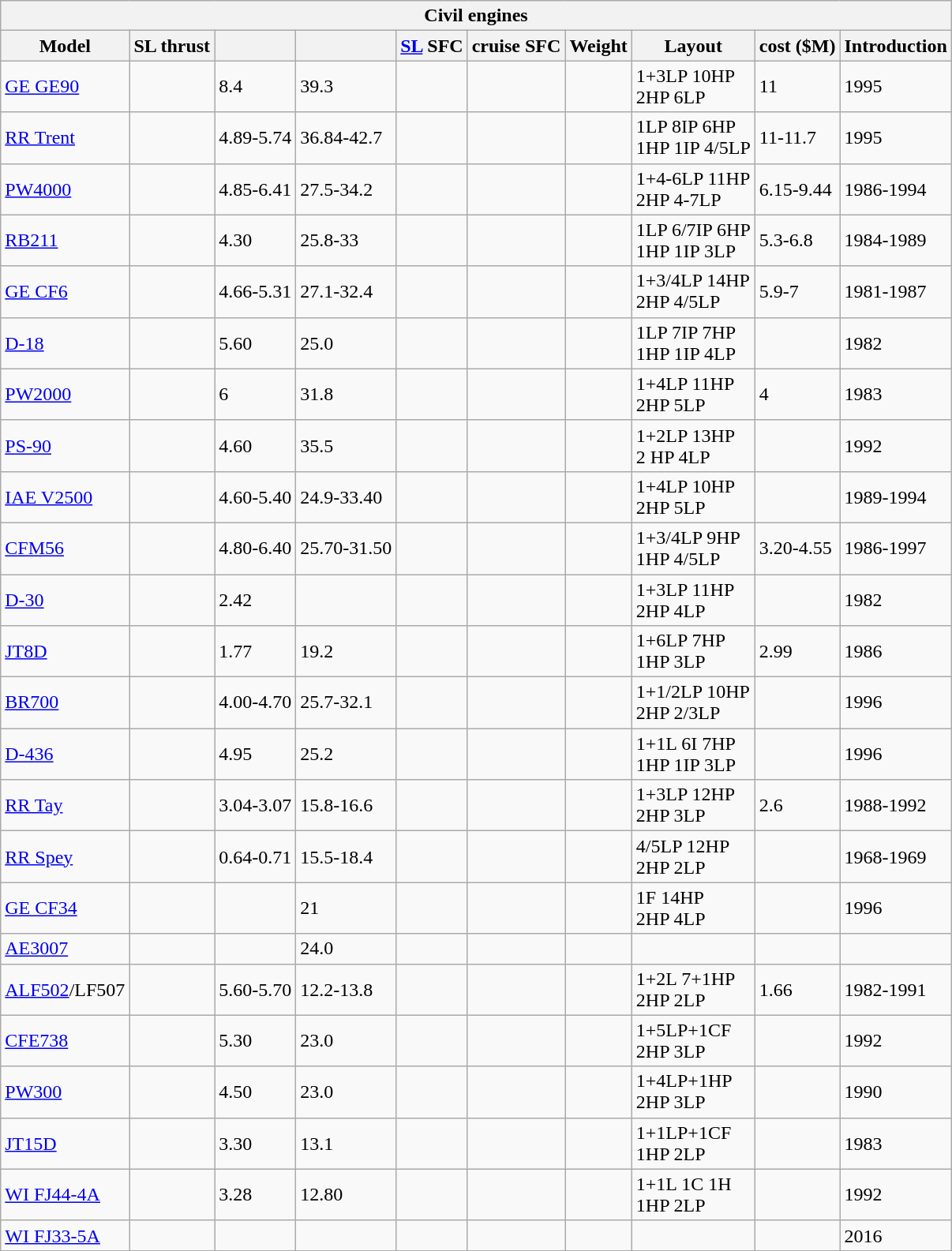<table class="wikitable sortable mw-collapsible mw-collapsed">
<tr>
<th colspan="10">Civil engines</th>
</tr>
<tr>
<th>Model</th>
<th data-sort-type="number">SL thrust</th>
<th data-sort-type="number"></th>
<th data-sort-type="number"></th>
<th data-sort-type="number"><a href='#'>SL</a> SFC</th>
<th data-sort-type="number">cruise SFC</th>
<th data-sort-type="number">Weight</th>
<th>Layout</th>
<th data-sort-type="number">cost ($M)</th>
<th data-sort-type="date">Introduction</th>
</tr>
<tr>
<td><a href='#'>GE GE90</a></td>
<td></td>
<td>8.4</td>
<td>39.3</td>
<td></td>
<td></td>
<td></td>
<td>1+3LP 10HP<br>2HP 6LP</td>
<td>11</td>
<td>1995</td>
</tr>
<tr>
<td><a href='#'>RR Trent</a></td>
<td></td>
<td>4.89-5.74</td>
<td>36.84-42.7</td>
<td></td>
<td></td>
<td></td>
<td>1LP 8IP 6HP<br>1HP 1IP 4/5LP</td>
<td>11-11.7</td>
<td>1995</td>
</tr>
<tr>
<td><a href='#'>PW4000</a></td>
<td></td>
<td>4.85-6.41</td>
<td>27.5-34.2</td>
<td></td>
<td></td>
<td></td>
<td>1+4-6LP 11HP<br>2HP 4-7LP</td>
<td>6.15-9.44</td>
<td>1986-1994</td>
</tr>
<tr>
<td><a href='#'>RB211</a></td>
<td></td>
<td>4.30</td>
<td>25.8-33</td>
<td></td>
<td></td>
<td></td>
<td>1LP 6/7IP 6HP<br>1HP 1IP 3LP</td>
<td>5.3-6.8</td>
<td>1984-1989</td>
</tr>
<tr>
<td><a href='#'>GE CF6</a></td>
<td></td>
<td>4.66-5.31</td>
<td>27.1-32.4</td>
<td></td>
<td></td>
<td></td>
<td>1+3/4LP 14HP<br>2HP 4/5LP</td>
<td>5.9-7</td>
<td>1981-1987</td>
</tr>
<tr>
<td><a href='#'>D-18</a></td>
<td></td>
<td>5.60</td>
<td>25.0</td>
<td></td>
<td></td>
<td></td>
<td>1LP 7IP 7HP<br>1HP 1IP 4LP</td>
<td></td>
<td>1982</td>
</tr>
<tr>
<td><a href='#'>PW2000</a></td>
<td></td>
<td>6</td>
<td>31.8</td>
<td></td>
<td></td>
<td></td>
<td>1+4LP 11HP<br>2HP 5LP</td>
<td>4</td>
<td>1983</td>
</tr>
<tr>
<td><a href='#'>PS-90</a></td>
<td></td>
<td>4.60</td>
<td>35.5</td>
<td></td>
<td></td>
<td></td>
<td>1+2LP 13HP<br>2 HP 4LP</td>
<td></td>
<td>1992</td>
</tr>
<tr>
<td><a href='#'>IAE V2500</a></td>
<td></td>
<td>4.60-5.40</td>
<td>24.9-33.40</td>
<td></td>
<td></td>
<td></td>
<td>1+4LP 10HP<br>2HP 5LP</td>
<td></td>
<td>1989-1994</td>
</tr>
<tr>
<td><a href='#'>CFM56</a></td>
<td></td>
<td>4.80-6.40</td>
<td>25.70-31.50</td>
<td></td>
<td></td>
<td></td>
<td>1+3/4LP 9HP<br>1HP 4/5LP</td>
<td>3.20-4.55</td>
<td>1986-1997</td>
</tr>
<tr>
<td><a href='#'>D-30</a></td>
<td></td>
<td>2.42</td>
<td></td>
<td></td>
<td></td>
<td></td>
<td>1+3LP 11HP<br>2HP 4LP</td>
<td></td>
<td>1982</td>
</tr>
<tr>
<td><a href='#'>JT8D</a></td>
<td></td>
<td>1.77</td>
<td>19.2</td>
<td></td>
<td></td>
<td></td>
<td>1+6LP 7HP<br>1HP 3LP</td>
<td>2.99</td>
<td>1986</td>
</tr>
<tr>
<td><a href='#'>BR700</a></td>
<td></td>
<td>4.00-4.70</td>
<td>25.7-32.1</td>
<td></td>
<td></td>
<td></td>
<td>1+1/2LP 10HP<br>2HP 2/3LP</td>
<td></td>
<td>1996</td>
</tr>
<tr>
<td><a href='#'>D-436</a></td>
<td></td>
<td>4.95</td>
<td>25.2</td>
<td></td>
<td></td>
<td></td>
<td>1+1L 6I 7HP<br>1HP 1IP 3LP</td>
<td></td>
<td>1996</td>
</tr>
<tr>
<td><a href='#'>RR Tay</a></td>
<td></td>
<td>3.04-3.07</td>
<td>15.8-16.6</td>
<td></td>
<td></td>
<td></td>
<td>1+3LP 12HP<br>2HP 3LP</td>
<td>2.6</td>
<td>1988-1992</td>
</tr>
<tr>
<td><a href='#'>RR Spey</a></td>
<td></td>
<td>0.64-0.71</td>
<td>15.5-18.4</td>
<td></td>
<td></td>
<td></td>
<td>4/5LP 12HP<br>2HP 2LP</td>
<td></td>
<td>1968-1969</td>
</tr>
<tr>
<td><a href='#'>GE CF34</a></td>
<td></td>
<td></td>
<td>21</td>
<td></td>
<td></td>
<td></td>
<td>1F 14HP<br>2HP 4LP</td>
<td></td>
<td>1996</td>
</tr>
<tr>
<td><a href='#'>AE3007</a></td>
<td></td>
<td></td>
<td>24.0</td>
<td></td>
<td></td>
<td></td>
<td></td>
<td></td>
<td></td>
</tr>
<tr>
<td><a href='#'>ALF502</a>/LF507</td>
<td></td>
<td>5.60-5.70</td>
<td>12.2-13.8</td>
<td></td>
<td></td>
<td></td>
<td>1+2L 7+1HP<br>2HP 2LP</td>
<td>1.66</td>
<td>1982-1991</td>
</tr>
<tr>
<td><a href='#'>CFE738</a></td>
<td></td>
<td>5.30</td>
<td>23.0</td>
<td></td>
<td></td>
<td></td>
<td>1+5LP+1CF<br>2HP 3LP</td>
<td></td>
<td>1992</td>
</tr>
<tr>
<td><a href='#'>PW300</a></td>
<td></td>
<td>4.50</td>
<td>23.0</td>
<td></td>
<td></td>
<td></td>
<td>1+4LP+1HP<br>2HP 3LP</td>
<td></td>
<td>1990</td>
</tr>
<tr>
<td><a href='#'>JT15D</a></td>
<td></td>
<td>3.30</td>
<td>13.1</td>
<td></td>
<td></td>
<td></td>
<td>1+1LP+1CF<br>1HP 2LP</td>
<td></td>
<td>1983</td>
</tr>
<tr>
<td><a href='#'>WI FJ44-4A</a></td>
<td></td>
<td>3.28</td>
<td>12.80</td>
<td></td>
<td></td>
<td></td>
<td>1+1L 1C 1H<br>1HP 2LP</td>
<td></td>
<td>1992</td>
</tr>
<tr>
<td><a href='#'>WI FJ33-5A</a></td>
<td></td>
<td></td>
<td></td>
<td></td>
<td></td>
<td></td>
<td></td>
<td></td>
<td>2016</td>
</tr>
</table>
